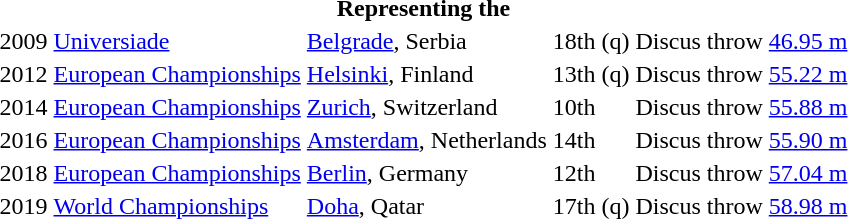<table>
<tr>
<th colspan="6">Representing the </th>
</tr>
<tr>
<td>2009</td>
<td><a href='#'>Universiade</a></td>
<td><a href='#'>Belgrade</a>, Serbia</td>
<td>18th (q)</td>
<td>Discus throw</td>
<td><a href='#'>46.95 m</a></td>
</tr>
<tr>
<td>2012</td>
<td><a href='#'>European Championships</a></td>
<td><a href='#'>Helsinki</a>, Finland</td>
<td>13th (q)</td>
<td>Discus throw</td>
<td><a href='#'>55.22 m</a></td>
</tr>
<tr>
<td>2014</td>
<td><a href='#'>European Championships</a></td>
<td><a href='#'>Zurich</a>, Switzerland</td>
<td>10th</td>
<td>Discus throw</td>
<td><a href='#'>55.88 m</a></td>
</tr>
<tr>
<td>2016</td>
<td><a href='#'>European Championships</a></td>
<td><a href='#'>Amsterdam</a>, Netherlands</td>
<td>14th</td>
<td>Discus throw</td>
<td><a href='#'>55.90 m</a></td>
</tr>
<tr>
<td>2018</td>
<td><a href='#'>European Championships</a></td>
<td><a href='#'>Berlin</a>, Germany</td>
<td>12th</td>
<td>Discus throw</td>
<td><a href='#'>57.04 m</a></td>
</tr>
<tr>
<td>2019</td>
<td><a href='#'>World Championships</a></td>
<td><a href='#'>Doha</a>, Qatar</td>
<td>17th (q)</td>
<td>Discus throw</td>
<td><a href='#'>58.98 m</a></td>
</tr>
</table>
